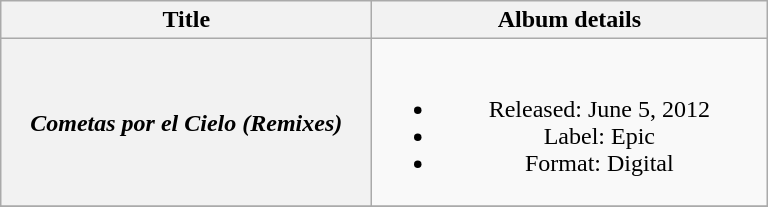<table class="wikitable plainrowheaders" style="text-align:center;" border="1">
<tr>
<th scope="col" style="width:15em;">Title</th>
<th scope="col" style="width:16em;">Album details</th>
</tr>
<tr>
<th scope="row"><em>Cometas por el Cielo (Remixes)</em></th>
<td><br><ul><li>Released: June 5, 2012</li><li>Label: Epic</li><li>Format: Digital</li></ul></td>
</tr>
<tr>
</tr>
</table>
